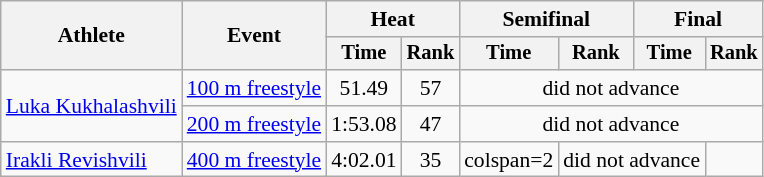<table class="wikitable" style="text-align:center; font-size:90%">
<tr>
<th rowspan="2">Athlete</th>
<th rowspan="2">Event</th>
<th colspan="2">Heat</th>
<th colspan="2">Semifinal</th>
<th colspan="2">Final</th>
</tr>
<tr style="font-size:95%">
<th>Time</th>
<th>Rank</th>
<th>Time</th>
<th>Rank</th>
<th>Time</th>
<th>Rank</th>
</tr>
<tr>
<td align=left rowspan=2><a href='#'>Luka Kukhalashvili</a></td>
<td align=left><a href='#'>100 m freestyle</a></td>
<td>51.49</td>
<td>57</td>
<td colspan=4>did not advance</td>
</tr>
<tr>
<td align=left><a href='#'>200 m freestyle</a></td>
<td>1:53.08</td>
<td>47</td>
<td colspan=4>did not advance</td>
</tr>
<tr>
<td align=left><a href='#'>Irakli Revishvili</a></td>
<td align=left><a href='#'>400 m freestyle</a></td>
<td>4:02.01</td>
<td>35</td>
<td>colspan=2 </td>
<td colspan=2>did not advance</td>
</tr>
</table>
